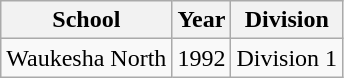<table class="wikitable">
<tr>
<th>School</th>
<th>Year</th>
<th>Division</th>
</tr>
<tr>
<td>Waukesha North</td>
<td>1992</td>
<td>Division 1</td>
</tr>
</table>
